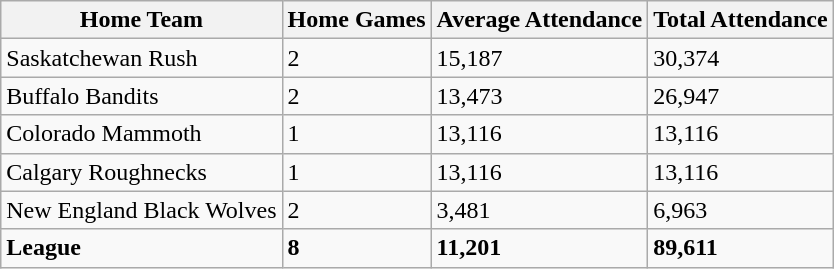<table class="wikitable sortable">
<tr>
<th>Home Team</th>
<th>Home Games</th>
<th>Average Attendance</th>
<th>Total Attendance</th>
</tr>
<tr>
<td>Saskatchewan Rush</td>
<td>2</td>
<td>15,187</td>
<td>30,374</td>
</tr>
<tr>
<td>Buffalo Bandits</td>
<td>2</td>
<td>13,473</td>
<td>26,947</td>
</tr>
<tr>
<td>Colorado Mammoth</td>
<td>1</td>
<td>13,116</td>
<td>13,116</td>
</tr>
<tr>
<td>Calgary Roughnecks</td>
<td>1</td>
<td>13,116</td>
<td>13,116</td>
</tr>
<tr>
<td>New England Black Wolves</td>
<td>2</td>
<td>3,481</td>
<td>6,963</td>
</tr>
<tr class="sortbottom">
<td><strong>League</strong></td>
<td><strong>8</strong></td>
<td><strong>11,201</strong></td>
<td><strong>89,611</strong></td>
</tr>
</table>
